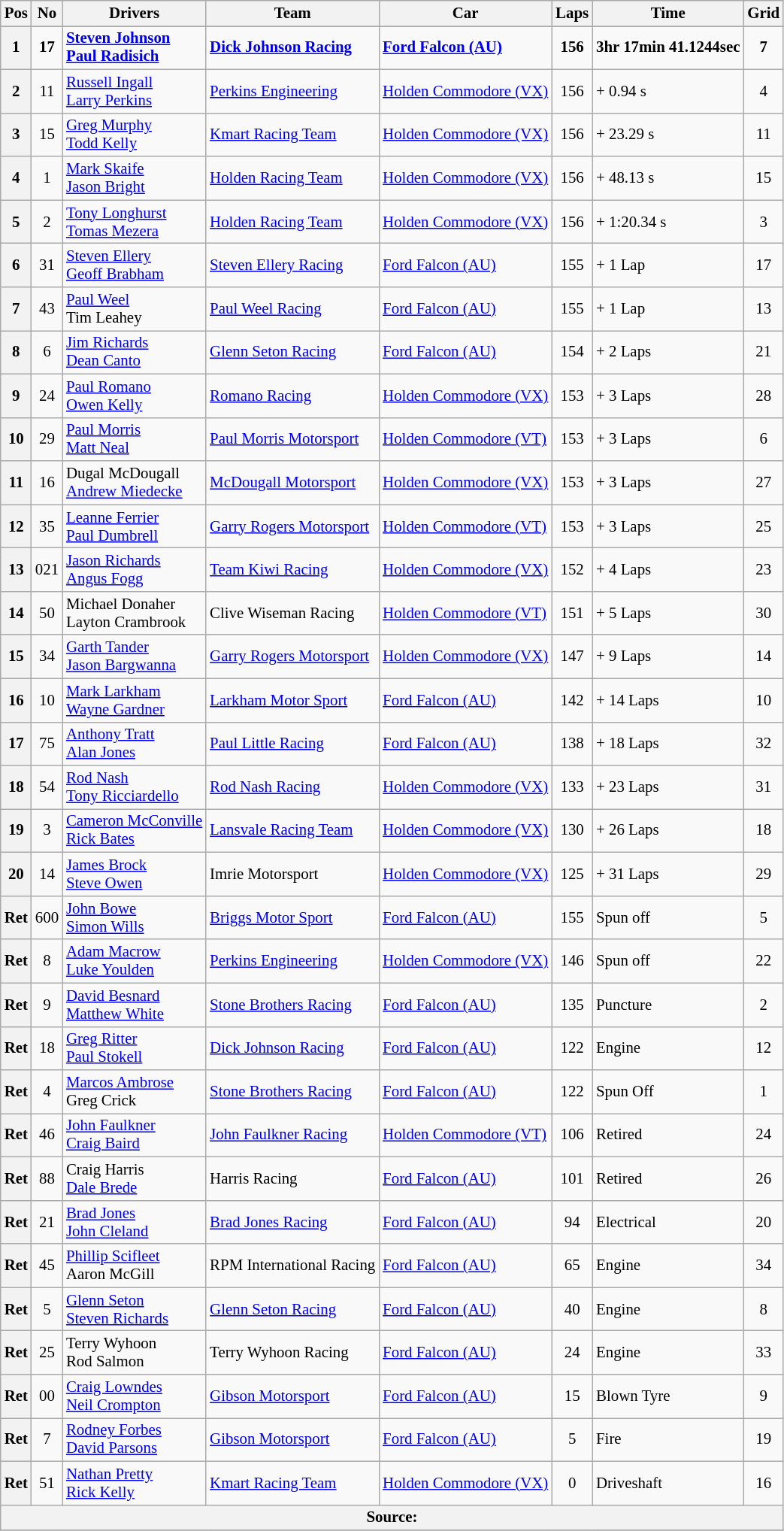<table class="wikitable" style="font-size: 87%;">
<tr>
<th>Pos</th>
<th>No</th>
<th>Drivers</th>
<th>Team</th>
<th>Car</th>
<th>Laps</th>
<th>Time</th>
<th>Grid</th>
</tr>
<tr>
</tr>
<tr style="font-weight:bold">
<th>1</th>
<td align=center>17</td>
<td> <a href='#'>Steven Johnson</a><br> <a href='#'>Paul Radisich</a></td>
<td><a href='#'>Dick Johnson Racing</a></td>
<td><a href='#'>Ford Falcon (AU)</a></td>
<td align=center>156</td>
<td>3hr 17min 41.1244sec</td>
<td align=center>7</td>
</tr>
<tr>
<th>2</th>
<td align=center>11</td>
<td> <a href='#'>Russell Ingall</a><br> <a href='#'>Larry Perkins</a></td>
<td><a href='#'>Perkins Engineering</a></td>
<td><a href='#'>Holden Commodore (VX)</a></td>
<td align=center>156</td>
<td>+ 0.94 s</td>
<td align=center>4</td>
</tr>
<tr>
<th>3</th>
<td align=center>15</td>
<td> <a href='#'>Greg Murphy</a><br> <a href='#'>Todd Kelly</a></td>
<td><a href='#'>Kmart Racing Team</a></td>
<td><a href='#'>Holden Commodore (VX)</a></td>
<td align=center>156</td>
<td>+ 23.29 s</td>
<td align=center>11</td>
</tr>
<tr>
<th>4</th>
<td align=center>1</td>
<td> <a href='#'>Mark Skaife</a><br> <a href='#'>Jason Bright</a></td>
<td><a href='#'>Holden Racing Team</a></td>
<td><a href='#'>Holden Commodore (VX)</a></td>
<td align=center>156</td>
<td>+ 48.13 s</td>
<td align=center>15</td>
</tr>
<tr>
<th>5</th>
<td align=center>2</td>
<td> <a href='#'>Tony Longhurst</a><br> <a href='#'>Tomas Mezera</a></td>
<td><a href='#'>Holden Racing Team</a></td>
<td><a href='#'>Holden Commodore (VX)</a></td>
<td align=center>156</td>
<td>+ 1:20.34 s</td>
<td align=center>3</td>
</tr>
<tr>
<th>6</th>
<td align=center>31</td>
<td> <a href='#'>Steven Ellery</a><br> <a href='#'>Geoff Brabham</a></td>
<td><a href='#'>Steven Ellery Racing</a></td>
<td><a href='#'>Ford Falcon (AU)</a></td>
<td align=center>155</td>
<td>+ 1 Lap</td>
<td align=center>17</td>
</tr>
<tr>
<th>7</th>
<td align=center>43</td>
<td> <a href='#'>Paul Weel</a><br> Tim Leahey</td>
<td><a href='#'>Paul Weel Racing</a></td>
<td><a href='#'>Ford Falcon (AU)</a></td>
<td align=center>155</td>
<td>+ 1 Lap</td>
<td align=center>13</td>
</tr>
<tr>
<th>8</th>
<td align=center>6</td>
<td> <a href='#'>Jim Richards</a><br> <a href='#'>Dean Canto</a></td>
<td><a href='#'>Glenn Seton Racing</a></td>
<td><a href='#'>Ford Falcon (AU)</a></td>
<td align=center>154</td>
<td>+ 2 Laps</td>
<td align=center>21</td>
</tr>
<tr>
<th>9</th>
<td align=center>24</td>
<td> <a href='#'>Paul Romano</a><br> <a href='#'>Owen Kelly</a></td>
<td><a href='#'>Romano Racing</a></td>
<td><a href='#'>Holden Commodore (VX)</a></td>
<td align=center>153</td>
<td>+ 3 Laps</td>
<td align=center>28</td>
</tr>
<tr>
<th>10</th>
<td align=center>29</td>
<td> <a href='#'>Paul Morris</a><br> <a href='#'>Matt Neal</a></td>
<td><a href='#'>Paul Morris Motorsport</a></td>
<td><a href='#'>Holden Commodore (VT)</a></td>
<td align=center>153</td>
<td>+ 3 Laps</td>
<td align=center>6</td>
</tr>
<tr>
<th>11</th>
<td align=center>16</td>
<td> Dugal McDougall<br> <a href='#'>Andrew Miedecke</a></td>
<td><a href='#'>McDougall Motorsport</a></td>
<td><a href='#'>Holden Commodore (VX)</a></td>
<td align=center>153</td>
<td>+ 3 Laps</td>
<td align=center>27</td>
</tr>
<tr>
<th>12</th>
<td align=center>35</td>
<td> <a href='#'>Leanne Ferrier</a><br> <a href='#'>Paul Dumbrell</a></td>
<td><a href='#'>Garry Rogers Motorsport</a></td>
<td><a href='#'>Holden Commodore (VT)</a></td>
<td align=center>153</td>
<td>+ 3 Laps</td>
<td align=center>25</td>
</tr>
<tr>
<th>13</th>
<td align=center>021</td>
<td> <a href='#'>Jason Richards</a><br> <a href='#'>Angus Fogg</a></td>
<td><a href='#'>Team Kiwi Racing</a></td>
<td><a href='#'>Holden Commodore (VX)</a></td>
<td align=center>152</td>
<td>+ 4 Laps</td>
<td align=center>23</td>
</tr>
<tr>
<th>14</th>
<td align=center>50</td>
<td> Michael Donaher<br> Layton Crambrook</td>
<td>Clive Wiseman Racing</td>
<td><a href='#'>Holden Commodore (VT)</a></td>
<td align=center>151</td>
<td>+ 5 Laps</td>
<td align=center>30</td>
</tr>
<tr>
<th>15</th>
<td align=center>34</td>
<td> <a href='#'>Garth Tander</a><br> <a href='#'>Jason Bargwanna</a></td>
<td><a href='#'>Garry Rogers Motorsport</a></td>
<td><a href='#'>Holden Commodore (VX)</a></td>
<td align=center>147</td>
<td>+ 9 Laps</td>
<td align=center>14</td>
</tr>
<tr>
<th>16</th>
<td align=center>10</td>
<td> <a href='#'>Mark Larkham</a><br> <a href='#'>Wayne Gardner</a></td>
<td><a href='#'>Larkham Motor Sport</a></td>
<td><a href='#'>Ford Falcon (AU)</a></td>
<td align=center>142</td>
<td>+ 14 Laps</td>
<td align=center>10</td>
</tr>
<tr>
<th>17</th>
<td align=center>75</td>
<td> <a href='#'>Anthony Tratt</a><br> <a href='#'>Alan Jones</a></td>
<td><a href='#'>Paul Little Racing</a></td>
<td><a href='#'>Ford Falcon (AU)</a></td>
<td align=center>138</td>
<td>+ 18 Laps</td>
<td align=center>32</td>
</tr>
<tr>
<th>18</th>
<td align=center>54</td>
<td> <a href='#'>Rod Nash</a><br> <a href='#'>Tony Ricciardello</a></td>
<td><a href='#'>Rod Nash Racing</a></td>
<td><a href='#'>Holden Commodore (VX)</a></td>
<td align=center>133</td>
<td>+ 23 Laps</td>
<td align=center>31</td>
</tr>
<tr>
<th>19</th>
<td align=center>3</td>
<td> <a href='#'>Cameron McConville</a><br> <a href='#'>Rick Bates</a></td>
<td><a href='#'>Lansvale Racing Team</a></td>
<td><a href='#'>Holden Commodore (VX)</a></td>
<td align=center>130</td>
<td>+ 26 Laps</td>
<td align=center>18</td>
</tr>
<tr>
<th>20</th>
<td align=center>14</td>
<td> <a href='#'>James Brock</a><br> <a href='#'>Steve Owen</a></td>
<td>Imrie Motorsport</td>
<td><a href='#'>Holden Commodore (VX)</a></td>
<td align=center>125</td>
<td>+ 31 Laps</td>
<td align=center>29</td>
</tr>
<tr>
<th>Ret</th>
<td align=center>600</td>
<td> <a href='#'>John Bowe</a><br> <a href='#'>Simon Wills</a></td>
<td><a href='#'>Briggs Motor Sport</a></td>
<td><a href='#'>Ford Falcon (AU)</a></td>
<td align=center>155</td>
<td>Spun off</td>
<td align=center>5</td>
</tr>
<tr>
<th>Ret</th>
<td align=center>8</td>
<td> <a href='#'>Adam Macrow</a><br> <a href='#'>Luke Youlden</a></td>
<td><a href='#'>Perkins Engineering</a></td>
<td><a href='#'>Holden Commodore (VX)</a></td>
<td align=center>146</td>
<td>Spun off</td>
<td align=center>22</td>
</tr>
<tr>
<th>Ret</th>
<td align=center>9</td>
<td> <a href='#'>David Besnard</a><br> <a href='#'>Matthew White</a></td>
<td><a href='#'>Stone Brothers Racing</a></td>
<td><a href='#'>Ford Falcon (AU)</a></td>
<td align=center>135</td>
<td>Puncture</td>
<td align=center>2</td>
</tr>
<tr>
<th>Ret</th>
<td align=center>18</td>
<td> <a href='#'>Greg Ritter</a><br> <a href='#'>Paul Stokell</a></td>
<td><a href='#'>Dick Johnson Racing</a></td>
<td><a href='#'>Ford Falcon (AU)</a></td>
<td align=center>122</td>
<td>Engine</td>
<td align=center>12</td>
</tr>
<tr>
<th>Ret</th>
<td align=center>4</td>
<td> <a href='#'>Marcos Ambrose</a><br> Greg Crick</td>
<td><a href='#'>Stone Brothers Racing</a></td>
<td><a href='#'>Ford Falcon (AU)</a></td>
<td align=center>122</td>
<td>Spun Off</td>
<td align=center>1</td>
</tr>
<tr>
<th>Ret</th>
<td align=center>46</td>
<td> <a href='#'>John Faulkner</a><br> <a href='#'>Craig Baird</a></td>
<td><a href='#'>John Faulkner Racing</a></td>
<td><a href='#'>Holden Commodore (VT)</a></td>
<td align=center>106</td>
<td>Retired</td>
<td align=center>24</td>
</tr>
<tr>
<th>Ret</th>
<td align=center>88</td>
<td> Craig Harris<br> <a href='#'>Dale Brede</a></td>
<td>Harris Racing</td>
<td><a href='#'>Ford Falcon (AU)</a></td>
<td align=center>101</td>
<td>Retired</td>
<td align=center>26</td>
</tr>
<tr>
<th>Ret</th>
<td align=center>21</td>
<td> <a href='#'>Brad Jones</a><br> <a href='#'>John Cleland</a></td>
<td><a href='#'>Brad Jones Racing</a></td>
<td><a href='#'>Ford Falcon (AU)</a></td>
<td align=center>94</td>
<td>Electrical</td>
<td align=center>20</td>
</tr>
<tr>
<th>Ret</th>
<td align=center>45</td>
<td> <a href='#'>Phillip Scifleet</a><br> Aaron McGill</td>
<td>RPM International Racing</td>
<td><a href='#'>Ford Falcon (AU)</a></td>
<td align=center>65</td>
<td>Engine</td>
<td align=center>34</td>
</tr>
<tr>
<th>Ret</th>
<td align=center>5</td>
<td> <a href='#'>Glenn Seton</a><br> <a href='#'>Steven Richards</a></td>
<td><a href='#'>Glenn Seton Racing</a></td>
<td><a href='#'>Ford Falcon (AU)</a></td>
<td align=center>40</td>
<td>Engine</td>
<td align=center>8</td>
</tr>
<tr>
<th>Ret</th>
<td align=center>25</td>
<td> Terry Wyhoon<br> Rod Salmon</td>
<td>Terry Wyhoon Racing</td>
<td><a href='#'>Ford Falcon (AU)</a></td>
<td align=center>24</td>
<td>Engine</td>
<td align=center>33</td>
</tr>
<tr>
<th>Ret</th>
<td align=center>00</td>
<td> <a href='#'>Craig Lowndes</a><br> <a href='#'>Neil Crompton</a></td>
<td><a href='#'>Gibson Motorsport</a></td>
<td><a href='#'>Ford Falcon (AU)</a></td>
<td align=center>15</td>
<td>Blown Tyre</td>
<td align=center>9</td>
</tr>
<tr>
<th>Ret</th>
<td align=center>7</td>
<td> <a href='#'>Rodney Forbes</a><br> <a href='#'>David Parsons</a></td>
<td><a href='#'>Gibson Motorsport</a></td>
<td><a href='#'>Ford Falcon (AU)</a></td>
<td align=center>5</td>
<td>Fire</td>
<td align=center>19</td>
</tr>
<tr>
<th>Ret</th>
<td align=center>51</td>
<td> <a href='#'>Nathan Pretty</a><br> <a href='#'>Rick Kelly</a></td>
<td><a href='#'>Kmart Racing Team</a></td>
<td><a href='#'>Holden Commodore (VX)</a></td>
<td align=center>0</td>
<td>Driveshaft</td>
<td align=center>16</td>
</tr>
<tr>
<th colspan=8>Source:</th>
</tr>
<tr>
</tr>
</table>
